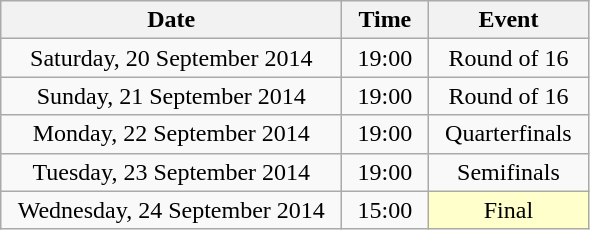<table class = "wikitable" style="text-align:center;">
<tr>
<th width=220>Date</th>
<th width=50>Time</th>
<th width=100>Event</th>
</tr>
<tr>
<td>Saturday, 20 September 2014</td>
<td>19:00</td>
<td>Round of 16</td>
</tr>
<tr>
<td>Sunday, 21 September 2014</td>
<td>19:00</td>
<td>Round of 16</td>
</tr>
<tr>
<td>Monday, 22 September 2014</td>
<td>19:00</td>
<td>Quarterfinals</td>
</tr>
<tr>
<td>Tuesday, 23 September 2014</td>
<td>19:00</td>
<td>Semifinals</td>
</tr>
<tr>
<td>Wednesday, 24 September 2014</td>
<td>15:00</td>
<td bgcolor=ffffcc>Final</td>
</tr>
</table>
